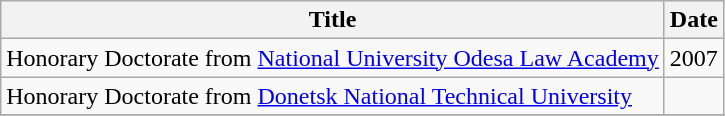<table class="wikitable">
<tr>
<th>Title</th>
<th>Date</th>
</tr>
<tr>
<td>Honorary Doctorate from <a href='#'>National University Odesa Law Academy</a></td>
<td>2007</td>
</tr>
<tr>
<td>Honorary Doctorate from <a href='#'>Donetsk National Technical University</a></td>
<td></td>
</tr>
<tr>
</tr>
</table>
